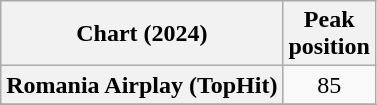<table class="wikitable plainrowheaders" style="text-align:center">
<tr>
<th scope="col">Chart (2024)</th>
<th scope="col">Peak<br>position</th>
</tr>
<tr>
<th scope="row">Romania Airplay (TopHit)</th>
<td>85</td>
</tr>
<tr>
</tr>
</table>
